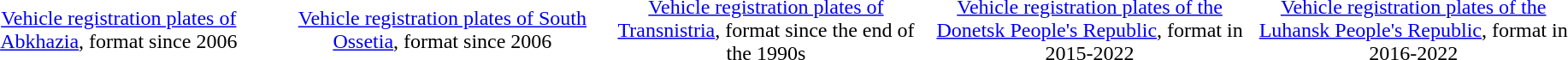<table class="graytable" style="text-align:center">
<tr>
<td width="20%"></td>
<td width="20%"></td>
<td width="20%"></td>
<td width="20%"></td>
<td width="20%"></td>
</tr>
<tr>
<td><a href='#'>Vehicle registration plates of Abkhazia</a>, format since 2006</td>
<td><a href='#'>Vehicle registration plates of South Ossetia</a>, format since 2006</td>
<td><a href='#'>Vehicle registration plates of Transnistria</a>, format since the end of the 1990s</td>
<td><a href='#'>Vehicle registration plates of the Donetsk People's Republic</a>, format in 2015-2022</td>
<td><a href='#'>Vehicle registration plates of the Luhansk People's Republic</a>, format in 2016-2022</td>
</tr>
</table>
